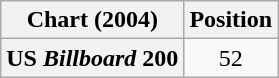<table class="wikitable plainrowheaders" style="text-align:center">
<tr>
<th>Chart (2004)</th>
<th>Position</th>
</tr>
<tr>
<th scope="row">US <em>Billboard</em> 200</th>
<td align="center">52</td>
</tr>
</table>
